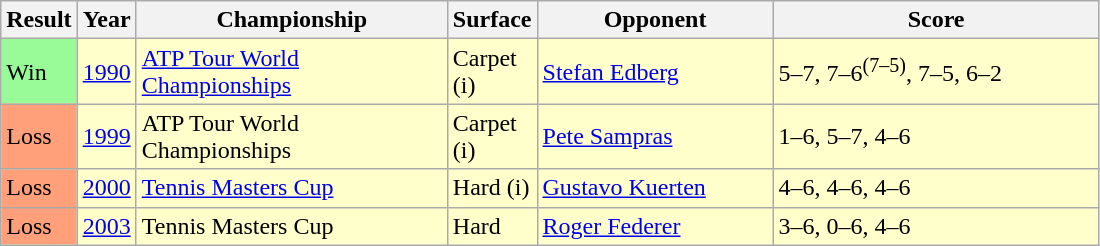<table class="sortable wikitable">
<tr>
<th>Result</th>
<th>Year</th>
<th width=200>Championship</th>
<th width=50>Surface</th>
<th style="width:150px">Opponent</th>
<th style="width:210px" class="unsortable">Score</th>
</tr>
<tr bgcolor=ffffcc>
<td style="background:#98fb98;">Win</td>
<td><a href='#'>1990</a></td>
<td><a href='#'>ATP Tour World Championships</a></td>
<td>Carpet (i)</td>
<td> <a href='#'>Stefan Edberg</a></td>
<td>5–7, 7–6<sup>(7–5)</sup>, 7–5, 6–2</td>
</tr>
<tr bgcolor=ffffcc>
<td style="background:#ffa07a;">Loss</td>
<td><a href='#'>1999</a></td>
<td>ATP Tour World Championships</td>
<td>Carpet (i)</td>
<td> <a href='#'>Pete Sampras</a></td>
<td>1–6, 5–7, 4–6</td>
</tr>
<tr bgcolor=ffffcc>
<td style="background:#ffa07a;">Loss</td>
<td><a href='#'>2000</a></td>
<td><a href='#'>Tennis Masters Cup</a></td>
<td>Hard (i)</td>
<td> <a href='#'>Gustavo Kuerten</a></td>
<td>4–6, 4–6, 4–6</td>
</tr>
<tr bgcolor=ffffcc>
<td style="background:#ffa07a;">Loss</td>
<td><a href='#'>2003</a></td>
<td>Tennis Masters Cup</td>
<td>Hard</td>
<td> <a href='#'>Roger Federer</a></td>
<td>3–6, 0–6, 4–6</td>
</tr>
</table>
